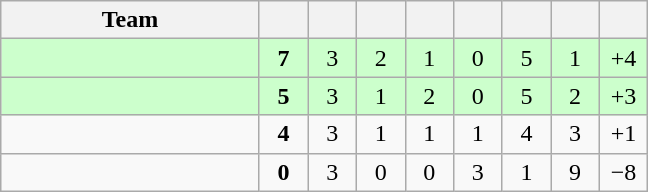<table class="wikitable" style="text-align: center;">
<tr>
<th width="165">Team</th>
<th width="25"></th>
<th width="25"></th>
<th width="25"></th>
<th width="25"></th>
<th width="25"></th>
<th width="25"></th>
<th width="25"></th>
<th width="25"></th>
</tr>
<tr bgcolor=#ccffcc>
<td align="left"></td>
<td><strong>7</strong></td>
<td>3</td>
<td>2</td>
<td>1</td>
<td>0</td>
<td>5</td>
<td>1</td>
<td>+4</td>
</tr>
<tr bgcolor=#ccffcc>
<td align="left"></td>
<td><strong>5</strong></td>
<td>3</td>
<td>1</td>
<td>2</td>
<td>0</td>
<td>5</td>
<td>2</td>
<td>+3</td>
</tr>
<tr>
<td align="left"></td>
<td><strong>4</strong></td>
<td>3</td>
<td>1</td>
<td>1</td>
<td>1</td>
<td>4</td>
<td>3</td>
<td>+1</td>
</tr>
<tr>
<td align="left"></td>
<td><strong>0</strong></td>
<td>3</td>
<td>0</td>
<td>0</td>
<td>3</td>
<td>1</td>
<td>9</td>
<td>−8</td>
</tr>
</table>
